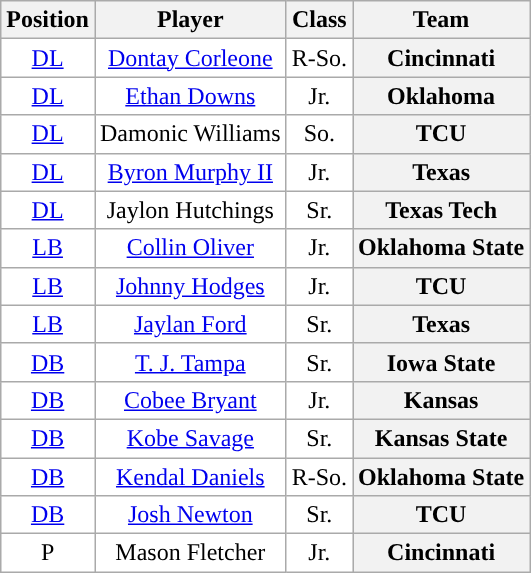<table class="wikitable sortable" border="1">
<tr>
<th>Position</th>
<th>Player</th>
<th>Class</th>
<th>Team</th>
</tr>
<tr>
<td style="text-align:center; background:white"><a href='#'>DL</a></td>
<td style="text-align:center; background:white"><a href='#'>Dontay Corleone</a></td>
<td style="text-align:center; background:white">R-So.</td>
<th>Cincinnati</th>
</tr>
<tr>
<td style="text-align:center; background:white"><a href='#'>DL</a></td>
<td style="text-align:center; background:white"><a href='#'>Ethan Downs</a></td>
<td style="text-align:center; background:white">Jr.</td>
<th>Oklahoma</th>
</tr>
<tr>
<td style="text-align:center; background:white"><a href='#'>DL</a></td>
<td style="text-align:center; background:white">Damonic Williams</td>
<td style="text-align:center; background:white">So.</td>
<th>TCU</th>
</tr>
<tr>
<td style="text-align:center; background:white"><a href='#'>DL</a></td>
<td style="text-align:center; background:white"><a href='#'>Byron Murphy II</a></td>
<td style="text-align:center; background:white">Jr.</td>
<th>Texas</th>
</tr>
<tr>
<td style="text-align:center; background:white"><a href='#'>DL</a></td>
<td style="text-align:center; background:white">Jaylon Hutchings</td>
<td style="text-align:center; background:white">Sr.</td>
<th>Texas Tech</th>
</tr>
<tr>
<td style="text-align:center; background:white"><a href='#'>LB</a></td>
<td style="text-align:center; background:white"><a href='#'>Collin Oliver</a></td>
<td style="text-align:center; background:white">Jr.</td>
<th>Oklahoma State</th>
</tr>
<tr>
<td style="text-align:center; background:white"><a href='#'>LB</a></td>
<td style="text-align:center; background:white"><a href='#'>Johnny Hodges</a></td>
<td style="text-align:center; background:white">Jr.</td>
<th>TCU</th>
</tr>
<tr>
<td style="text-align:center; background:white"><a href='#'>LB</a></td>
<td style="text-align:center; background:white"><a href='#'>Jaylan Ford</a></td>
<td style="text-align:center; background:white">Sr.</td>
<th>Texas</th>
</tr>
<tr>
<td style="text-align:center; background:white"><a href='#'>DB</a></td>
<td style="text-align:center; background:white"><a href='#'>T. J. Tampa</a></td>
<td style="text-align:center; background:white">Sr.</td>
<th>Iowa State</th>
</tr>
<tr>
<td style="text-align:center; background:white"><a href='#'>DB</a></td>
<td style="text-align:center; background:white"><a href='#'>Cobee Bryant</a></td>
<td style="text-align:center; background:white">Jr.</td>
<th>Kansas</th>
</tr>
<tr>
<td style="text-align:center; background:white"><a href='#'>DB</a></td>
<td style="text-align:center; background:white"><a href='#'>Kobe Savage</a></td>
<td style="text-align:center; background:white">Sr.</td>
<th>Kansas State</th>
</tr>
<tr>
<td style="text-align:center; background:white"><a href='#'>DB</a></td>
<td style="text-align:center; background:white"><a href='#'>Kendal Daniels</a></td>
<td style="text-align:center; background:white">R-So.</td>
<th>Oklahoma State</th>
</tr>
<tr>
<td style="text-align:center; background:white"><a href='#'>DB</a></td>
<td style="text-align:center; background:white"><a href='#'>Josh Newton</a></td>
<td style="text-align:center; background:white">Sr.</td>
<th>TCU</th>
</tr>
<tr>
<td style="text-align:center; background:white">P</td>
<td style="text-align:center; background:white">Mason Fletcher</td>
<td style="text-align:center; background:white">Jr.</td>
<th>Cincinnati</th>
</tr>
</table>
